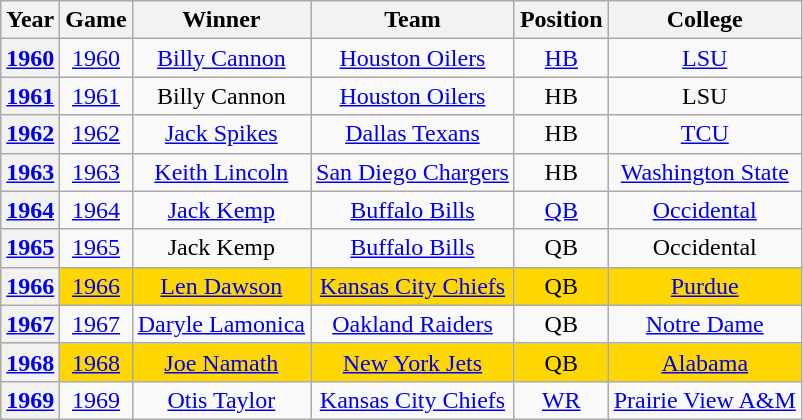<table class="wikitable sortable plainrowheaders" border="1" style="text-align:center">
<tr>
<th scope="col">Year</th>
<th scope="col">Game</th>
<th scope="col">Winner</th>
<th scope="col">Team</th>
<th scope="col">Position</th>
<th scope="col">College</th>
</tr>
<tr>
<th><a href='#'>1960</a></th>
<td><a href='#'>1960</a></td>
<td><a href='#'>Billy Cannon</a></td>
<td><a href='#'>Houston Oilers</a></td>
<td><a href='#'>HB</a></td>
<td><a href='#'>LSU</a></td>
</tr>
<tr>
<th><a href='#'>1961</a></th>
<td><a href='#'>1961</a></td>
<td>Billy Cannon </td>
<td><a href='#'>Houston Oilers</a> </td>
<td>HB </td>
<td>LSU</td>
</tr>
<tr>
<th><a href='#'>1962</a></th>
<td><a href='#'>1962</a></td>
<td><a href='#'>Jack Spikes</a></td>
<td><a href='#'>Dallas Texans</a></td>
<td>HB </td>
<td><a href='#'>TCU</a></td>
</tr>
<tr>
<th><a href='#'>1963</a></th>
<td><a href='#'>1963</a></td>
<td><a href='#'>Keith Lincoln</a></td>
<td><a href='#'>San Diego Chargers</a></td>
<td>HB </td>
<td><a href='#'>Washington State</a></td>
</tr>
<tr>
<th><a href='#'>1964</a></th>
<td><a href='#'>1964</a></td>
<td><a href='#'>Jack Kemp</a></td>
<td><a href='#'>Buffalo Bills</a></td>
<td><a href='#'>QB</a></td>
<td><a href='#'>Occidental</a></td>
</tr>
<tr>
<th><a href='#'>1965</a></th>
<td><a href='#'>1965</a></td>
<td>Jack Kemp </td>
<td><a href='#'>Buffalo Bills</a> </td>
<td>QB </td>
<td>Occidental</td>
</tr>
<tr bgcolor=#FFD700>
<th><a href='#'>1966</a></th>
<td><a href='#'>1966</a></td>
<td><a href='#'>Len Dawson</a></td>
<td><a href='#'>Kansas City Chiefs</a> </td>
<td>QB </td>
<td><a href='#'>Purdue</a></td>
</tr>
<tr>
<th><a href='#'>1967</a></th>
<td><a href='#'>1967</a></td>
<td><a href='#'>Daryle Lamonica</a></td>
<td><a href='#'>Oakland Raiders</a></td>
<td>QB </td>
<td><a href='#'>Notre Dame</a></td>
</tr>
<tr bgcolor=#FFD700>
<th><a href='#'>1968</a></th>
<td><a href='#'>1968</a></td>
<td><a href='#'>Joe Namath</a></td>
<td><a href='#'>New York Jets</a></td>
<td>QB </td>
<td><a href='#'>Alabama</a></td>
</tr>
<tr>
<th><a href='#'>1969</a></th>
<td><a href='#'>1969</a></td>
<td><a href='#'>Otis Taylor</a></td>
<td><a href='#'>Kansas City Chiefs</a> </td>
<td><a href='#'>WR</a></td>
<td><a href='#'>Prairie View A&M</a></td>
</tr>
</table>
